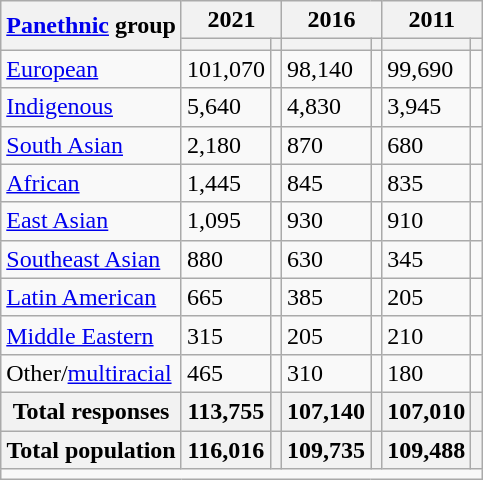<table class="wikitable collapsible sortable">
<tr>
<th rowspan="2"><a href='#'>Panethnic</a> group</th>
<th colspan="2">2021</th>
<th colspan="2">2016</th>
<th colspan="2">2011</th>
</tr>
<tr>
<th><a href='#'></a></th>
<th></th>
<th></th>
<th></th>
<th></th>
<th></th>
</tr>
<tr>
<td><a href='#'>European</a></td>
<td>101,070</td>
<td></td>
<td>98,140</td>
<td></td>
<td>99,690</td>
<td></td>
</tr>
<tr>
<td><a href='#'>Indigenous</a></td>
<td>5,640</td>
<td></td>
<td>4,830</td>
<td></td>
<td>3,945</td>
<td></td>
</tr>
<tr>
<td><a href='#'>South Asian</a></td>
<td>2,180</td>
<td></td>
<td>870</td>
<td></td>
<td>680</td>
<td></td>
</tr>
<tr>
<td><a href='#'>African</a></td>
<td>1,445</td>
<td></td>
<td>845</td>
<td></td>
<td>835</td>
<td></td>
</tr>
<tr>
<td><a href='#'>East Asian</a></td>
<td>1,095</td>
<td></td>
<td>930</td>
<td></td>
<td>910</td>
<td></td>
</tr>
<tr>
<td><a href='#'>Southeast Asian</a></td>
<td>880</td>
<td></td>
<td>630</td>
<td></td>
<td>345</td>
<td></td>
</tr>
<tr>
<td><a href='#'>Latin American</a></td>
<td>665</td>
<td></td>
<td>385</td>
<td></td>
<td>205</td>
<td></td>
</tr>
<tr>
<td><a href='#'>Middle Eastern</a></td>
<td>315</td>
<td></td>
<td>205</td>
<td></td>
<td>210</td>
<td></td>
</tr>
<tr>
<td>Other/<a href='#'>multiracial</a></td>
<td>465</td>
<td></td>
<td>310</td>
<td></td>
<td>180</td>
<td></td>
</tr>
<tr>
<th>Total responses</th>
<th>113,755</th>
<th></th>
<th>107,140</th>
<th></th>
<th>107,010</th>
<th></th>
</tr>
<tr class="sortbottom">
<th>Total population</th>
<th>116,016</th>
<th></th>
<th>109,735</th>
<th></th>
<th>109,488</th>
<th></th>
</tr>
<tr class="sortbottom">
<td colspan="15"></td>
</tr>
</table>
